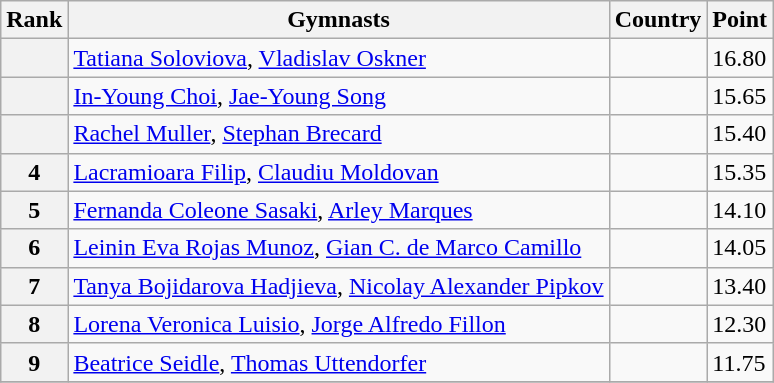<table class="wikitable sortable">
<tr>
<th>Rank</th>
<th>Gymnasts</th>
<th>Country</th>
<th>Point</th>
</tr>
<tr>
<th></th>
<td><a href='#'>Tatiana Soloviova</a>, <a href='#'>Vladislav Oskner</a></td>
<td></td>
<td>16.80</td>
</tr>
<tr>
<th></th>
<td><a href='#'>In-Young Choi</a>, <a href='#'>Jae-Young Song</a></td>
<td></td>
<td>15.65</td>
</tr>
<tr>
<th></th>
<td><a href='#'>Rachel Muller</a>, <a href='#'>Stephan Brecard</a></td>
<td></td>
<td>15.40</td>
</tr>
<tr>
<th>4</th>
<td><a href='#'>Lacramioara Filip</a>, <a href='#'>Claudiu Moldovan</a></td>
<td></td>
<td>15.35</td>
</tr>
<tr>
<th>5</th>
<td><a href='#'>Fernanda Coleone Sasaki</a>, <a href='#'>Arley Marques</a></td>
<td></td>
<td>14.10</td>
</tr>
<tr>
<th>6</th>
<td><a href='#'>Leinin Eva Rojas Munoz</a>, <a href='#'>Gian C. de Marco Camillo</a></td>
<td></td>
<td>14.05</td>
</tr>
<tr>
<th>7</th>
<td><a href='#'>Tanya Bojidarova Hadjieva</a>, <a href='#'>Nicolay Alexander Pipkov</a></td>
<td></td>
<td>13.40</td>
</tr>
<tr>
<th>8</th>
<td><a href='#'>Lorena Veronica Luisio</a>, <a href='#'>Jorge Alfredo Fillon</a></td>
<td></td>
<td>12.30</td>
</tr>
<tr>
<th>9</th>
<td><a href='#'>Beatrice Seidle</a>, <a href='#'>Thomas Uttendorfer</a></td>
<td></td>
<td>11.75</td>
</tr>
<tr>
</tr>
</table>
